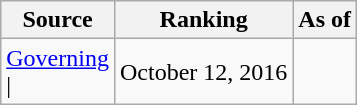<table class="wikitable" style="text-align:center">
<tr>
<th>Source</th>
<th>Ranking</th>
<th>As of</th>
</tr>
<tr>
<td align=left><a href='#'>Governing</a><br>| </td>
<td>October 12, 2016</td>
</tr>
</table>
